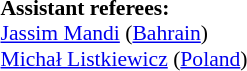<table width=50% style="font-size: 90%">
<tr>
<td><br><strong>Assistant referees:</strong>
<br><a href='#'>Jassim Mandi</a> (<a href='#'>Bahrain</a>)
<br><a href='#'>Michał Listkiewicz</a> (<a href='#'>Poland</a>)</td>
</tr>
</table>
